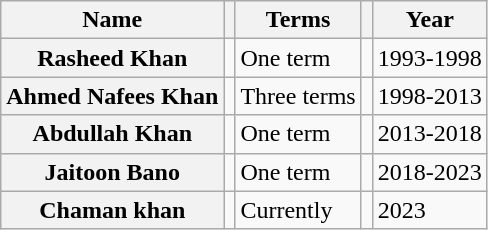<table class="wikitable">
<tr>
<th>Name</th>
<th></th>
<th>Terms</th>
<th></th>
<th>Year</th>
</tr>
<tr>
<th>Rasheed Khan</th>
<td></td>
<td>One term</td>
<td></td>
<td>1993-1998</td>
</tr>
<tr>
<th>Ahmed Nafees Khan</th>
<td></td>
<td>Three terms</td>
<td></td>
<td>1998-2013</td>
</tr>
<tr>
<th>Abdullah Khan</th>
<td></td>
<td>One term</td>
<td></td>
<td>2013-2018</td>
</tr>
<tr>
<th>Jaitoon Bano</th>
<td></td>
<td>One term</td>
<td></td>
<td>2018-2023</td>
</tr>
<tr>
<th>Chaman khan</th>
<td></td>
<td>Currently</td>
<td></td>
<td>2023</td>
</tr>
</table>
